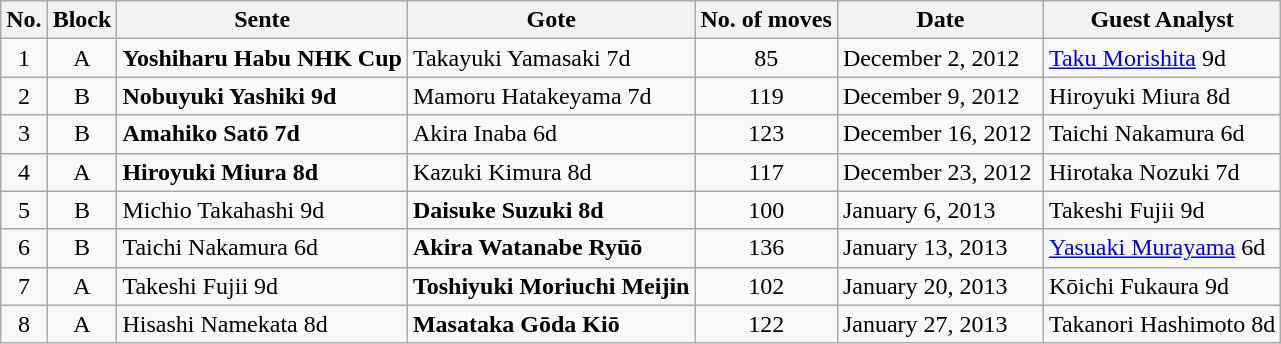<table class="wikitable">
<tr>
<th width="20">No.</th>
<th>Block</th>
<th>Sente</th>
<th>Gote</th>
<th>No. of moves</th>
<th width="130">Date</th>
<th>Guest Analyst</th>
</tr>
<tr>
<td align="center">1</td>
<td align="center">A</td>
<td><strong>Yoshiharu Habu NHK Cup</strong></td>
<td>Takayuki Yamasaki 7d</td>
<td align="center">85</td>
<td>December 2, 2012</td>
<td><a href='#'>Taku Morishita</a> 9d</td>
</tr>
<tr>
<td align="center">2</td>
<td align="center">B</td>
<td><strong>Nobuyuki Yashiki 9d</strong></td>
<td>Mamoru Hatakeyama 7d</td>
<td align="center">119</td>
<td>December 9, 2012</td>
<td>Hiroyuki Miura 8d</td>
</tr>
<tr>
<td align="center">3</td>
<td align="center">B</td>
<td><strong>Amahiko Satō 7d</strong></td>
<td>Akira Inaba 6d</td>
<td align="center">123</td>
<td>December 16, 2012</td>
<td Taichi Nakamura (shogi)>Taichi Nakamura 6d</td>
</tr>
<tr>
<td align="center">4</td>
<td align="center">A</td>
<td><strong>Hiroyuki Miura 8d</strong></td>
<td>Kazuki Kimura 8d</td>
<td align="center">117</td>
<td>December 23, 2012</td>
<td>Hirotaka Nozuki 7d</td>
</tr>
<tr>
<td align="center">5</td>
<td align="center">B</td>
<td>Michio Takahashi 9d</td>
<td><strong>Daisuke Suzuki 8d</strong></td>
<td align="center">100</td>
<td>January 6, 2013</td>
<td>Takeshi Fujii 9d</td>
</tr>
<tr>
<td align="center">6</td>
<td align="center">B</td>
<td Taichi Nakamura (shogi)>Taichi Nakamura 6d</td>
<td><strong>Akira Watanabe Ryūō</strong></td>
<td align="center">136</td>
<td>January 13, 2013</td>
<td><a href='#'>Yasuaki Murayama</a> 6d</td>
</tr>
<tr>
<td align="center">7</td>
<td align="center">A</td>
<td>Takeshi Fujii 9d</td>
<td><strong>Toshiyuki Moriuchi Meijin</strong></td>
<td align="center">102</td>
<td>January 20, 2013</td>
<td>Kōichi Fukaura 9d</td>
</tr>
<tr>
<td align="center">8</td>
<td align="center">A</td>
<td>Hisashi Namekata 8d</td>
<td><strong>Masataka Gōda Kiō</strong></td>
<td align="center">122</td>
<td>January 27, 2013</td>
<td>Takanori Hashimoto 8d</td>
</tr>
</table>
